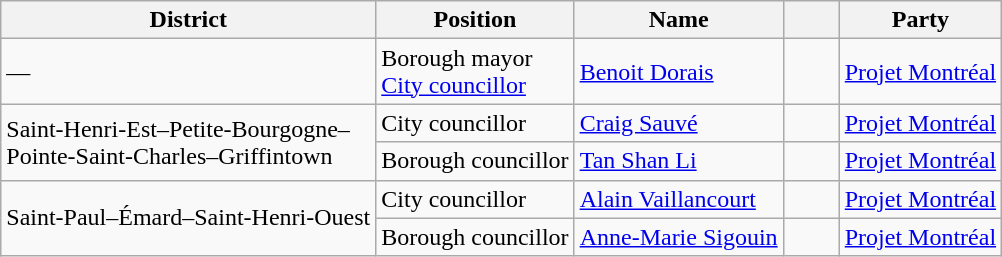<table class="wikitable" border="1">
<tr>
<th>District</th>
<th>Position</th>
<th>Name</th>
<th width="30px"> </th>
<th>Party</th>
</tr>
<tr>
<td>—</td>
<td>Borough mayor<br><a href='#'>City councillor</a></td>
<td><a href='#'>Benoit Dorais</a></td>
<td> </td>
<td><a href='#'>Projet Montréal</a></td>
</tr>
<tr>
<td rowspan=2>Saint-Henri-Est–Petite-Bourgogne–<br>Pointe-Saint-Charles–Griffintown</td>
<td>City councillor</td>
<td><a href='#'>Craig Sauvé</a></td>
<td> </td>
<td><a href='#'>Projet Montréal</a></td>
</tr>
<tr>
<td>Borough councillor</td>
<td><a href='#'>Tan Shan Li</a></td>
<td> </td>
<td><a href='#'>Projet Montréal</a></td>
</tr>
<tr>
<td rowspan=2>Saint-Paul–Émard–Saint-Henri-Ouest</td>
<td>City councillor</td>
<td><a href='#'>Alain Vaillancourt</a></td>
<td> </td>
<td><a href='#'>Projet Montréal</a></td>
</tr>
<tr>
<td>Borough councillor</td>
<td><a href='#'>Anne-Marie Sigouin</a></td>
<td> </td>
<td><a href='#'>Projet Montréal</a></td>
</tr>
</table>
